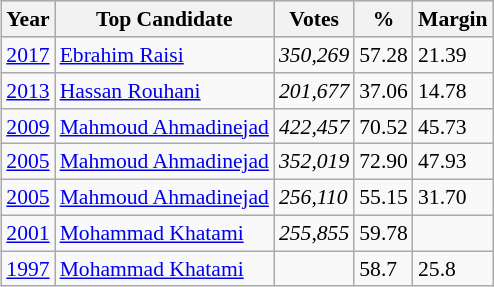<table class="wikitable" class="toccolours" style="float:right; margin-left:1em; font-size: 90%">
<tr style="background:lightgrey;">
<th>Year</th>
<th>Top Candidate</th>
<th>Votes</th>
<th>%</th>
<th>Margin</th>
</tr>
<tr>
<td><a href='#'>2017</a></td>
<td><a href='#'>Ebrahim Raisi</a></td>
<td><em>350,269</em></td>
<td>57.28</td>
<td>21.39</td>
</tr>
<tr>
<td><a href='#'>2013</a></td>
<td><a href='#'>Hassan Rouhani</a></td>
<td><em>201,677</em></td>
<td>37.06</td>
<td>14.78</td>
</tr>
<tr>
<td><a href='#'>2009</a></td>
<td><a href='#'>Mahmoud Ahmadinejad</a></td>
<td><em>422,457</em></td>
<td>70.52</td>
<td>45.73</td>
</tr>
<tr>
<td><a href='#'>2005</a> </td>
<td><a href='#'>Mahmoud Ahmadinejad</a></td>
<td><em>352,019</em></td>
<td>72.90</td>
<td>47.93</td>
</tr>
<tr>
<td><a href='#'>2005</a> </td>
<td><a href='#'>Mahmoud Ahmadinejad</a></td>
<td><em>256,110</em></td>
<td>55.15</td>
<td>31.70</td>
</tr>
<tr>
<td><a href='#'>2001</a></td>
<td><a href='#'>Mohammad Khatami</a></td>
<td><em>255,855</em></td>
<td>59.78</td>
<td></td>
</tr>
<tr>
<td><a href='#'>1997</a></td>
<td><a href='#'>Mohammad Khatami</a></td>
<td></td>
<td>58.7</td>
<td>25.8</td>
</tr>
</table>
